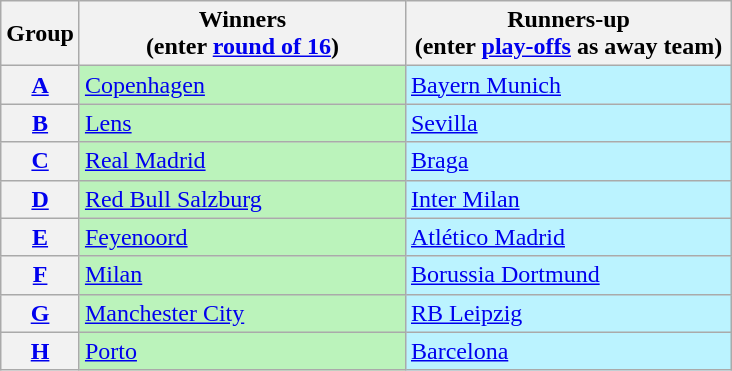<table class="wikitable">
<tr>
<th>Group</th>
<th width=210>Winners<br>(enter <a href='#'>round of 16</a>)</th>
<th width=210>Runners-up<br>(enter <a href='#'>play-offs</a> as away team)</th>
</tr>
<tr>
<th><a href='#'>A</a></th>
<td bgcolor=#BBF3BB> <a href='#'>Copenhagen</a></td>
<td bgcolor=#BBF3FF> <a href='#'>Bayern Munich</a></td>
</tr>
<tr>
<th><a href='#'>B</a></th>
<td bgcolor=#BBF3BB> <a href='#'>Lens</a></td>
<td bgcolor=#BBF3FF> <a href='#'>Sevilla</a></td>
</tr>
<tr>
<th><a href='#'>C</a></th>
<td bgcolor=#BBF3BB> <a href='#'>Real Madrid</a></td>
<td bgcolor=#BBF3FF> <a href='#'>Braga</a></td>
</tr>
<tr>
<th><a href='#'>D</a></th>
<td bgcolor=#BBF3BB> <a href='#'>Red Bull Salzburg</a></td>
<td bgcolor=#BBF3FF> <a href='#'>Inter Milan</a></td>
</tr>
<tr>
<th><a href='#'>E</a></th>
<td bgcolor=#BBF3BB> <a href='#'>Feyenoord</a></td>
<td bgcolor=#BBF3FF> <a href='#'>Atlético Madrid</a></td>
</tr>
<tr>
<th><a href='#'>F</a></th>
<td bgcolor=#BBF3BB> <a href='#'>Milan</a></td>
<td bgcolor=#BBF3FF> <a href='#'>Borussia Dortmund</a></td>
</tr>
<tr>
<th><a href='#'>G</a></th>
<td bgcolor=#BBF3BB> <a href='#'>Manchester City</a></td>
<td bgcolor=#BBF3FF> <a href='#'>RB Leipzig</a></td>
</tr>
<tr>
<th><a href='#'>H</a></th>
<td bgcolor=#BBF3BB> <a href='#'>Porto</a></td>
<td bgcolor=#BBF3FF> <a href='#'>Barcelona</a></td>
</tr>
</table>
